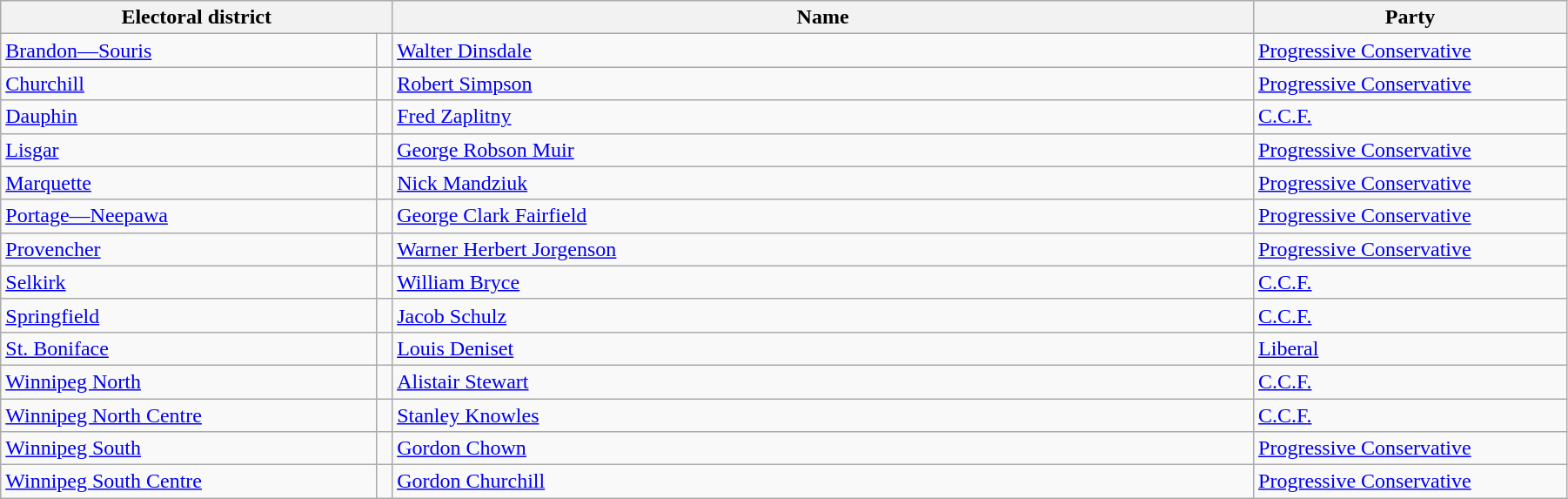<table class="wikitable" width=95%>
<tr>
<th colspan=2 width=25%>Electoral district</th>
<th>Name</th>
<th width=20%>Party</th>
</tr>
<tr>
<td width=24%><a href='#'>Brandon—Souris</a></td>
<td></td>
<td><a href='#'>Walter Dinsdale</a></td>
<td><a href='#'>Progressive Conservative</a></td>
</tr>
<tr>
<td><a href='#'>Churchill</a></td>
<td></td>
<td><a href='#'>Robert Simpson</a></td>
<td><a href='#'>Progressive Conservative</a></td>
</tr>
<tr>
<td><a href='#'>Dauphin</a></td>
<td></td>
<td><a href='#'>Fred Zaplitny</a></td>
<td><a href='#'>C.C.F.</a></td>
</tr>
<tr>
<td><a href='#'>Lisgar</a></td>
<td></td>
<td><a href='#'>George Robson Muir</a></td>
<td><a href='#'>Progressive Conservative</a></td>
</tr>
<tr>
<td><a href='#'>Marquette</a></td>
<td></td>
<td><a href='#'>Nick Mandziuk</a></td>
<td><a href='#'>Progressive Conservative</a></td>
</tr>
<tr>
<td><a href='#'>Portage—Neepawa</a></td>
<td></td>
<td><a href='#'>George Clark Fairfield</a></td>
<td><a href='#'>Progressive Conservative</a></td>
</tr>
<tr>
<td><a href='#'>Provencher</a></td>
<td></td>
<td><a href='#'>Warner Herbert Jorgenson</a></td>
<td><a href='#'>Progressive Conservative</a></td>
</tr>
<tr>
<td><a href='#'>Selkirk</a></td>
<td></td>
<td><a href='#'>William Bryce</a></td>
<td><a href='#'>C.C.F.</a></td>
</tr>
<tr>
<td><a href='#'>Springfield</a></td>
<td></td>
<td><a href='#'>Jacob Schulz</a></td>
<td><a href='#'>C.C.F.</a></td>
</tr>
<tr>
<td><a href='#'>St. Boniface</a></td>
<td></td>
<td><a href='#'>Louis Deniset</a></td>
<td><a href='#'>Liberal</a></td>
</tr>
<tr>
<td><a href='#'>Winnipeg North</a></td>
<td></td>
<td><a href='#'>Alistair Stewart</a></td>
<td><a href='#'>C.C.F.</a></td>
</tr>
<tr>
<td><a href='#'>Winnipeg North Centre</a></td>
<td></td>
<td><a href='#'>Stanley Knowles</a></td>
<td><a href='#'>C.C.F.</a></td>
</tr>
<tr>
<td><a href='#'>Winnipeg South</a></td>
<td></td>
<td><a href='#'>Gordon Chown</a></td>
<td><a href='#'>Progressive Conservative</a></td>
</tr>
<tr>
<td><a href='#'>Winnipeg South Centre</a></td>
<td></td>
<td><a href='#'>Gordon Churchill</a></td>
<td><a href='#'>Progressive Conservative</a></td>
</tr>
</table>
